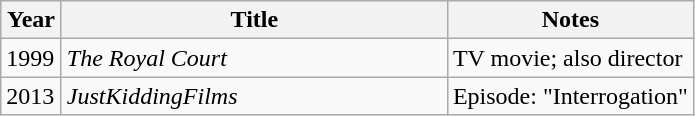<table class="wikitable sortable">
<tr>
<th width="33">Year</th>
<th width="250">Title</th>
<th>Notes</th>
</tr>
<tr>
<td>1999</td>
<td><em>The Royal Court</em></td>
<td>TV movie; also director</td>
</tr>
<tr>
<td>2013</td>
<td><em>JustKiddingFilms</em></td>
<td>Episode: "Interrogation"</td>
</tr>
</table>
